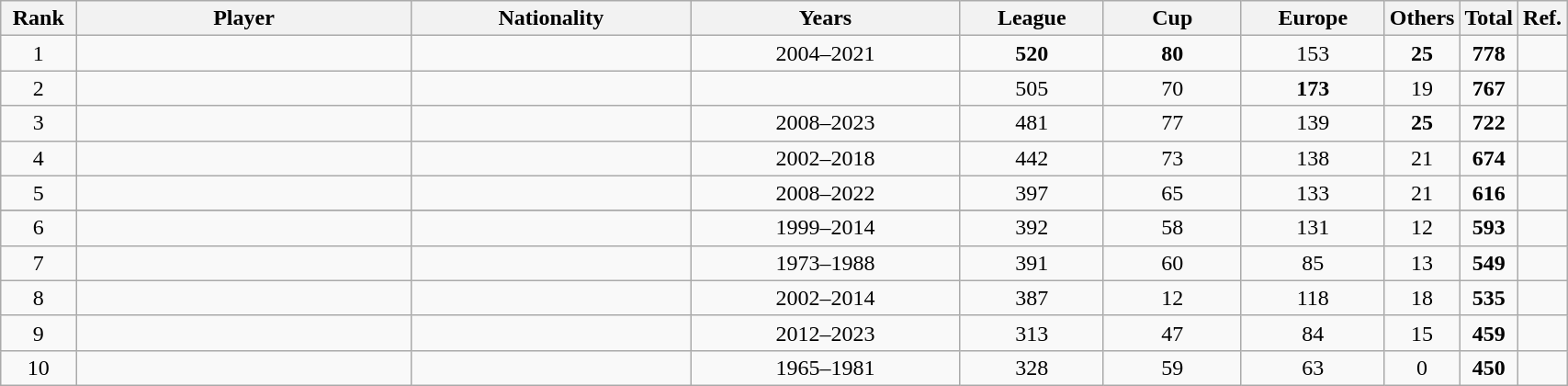<table class="wikitable sortable" style=text-align:center;width:90%>
<tr>
<th width=5%>Rank</th>
<th width=25%>Player</th>
<th width=20%>Nationality</th>
<th width=20%>Years</th>
<th width=10%>League</th>
<th width=10%>Cup</th>
<th width=10%>Europe</th>
<th width=10%>Others</th>
<th width=10%>Total</th>
<th width=10%>Ref.</th>
</tr>
<tr>
<td>1</td>
<td></td>
<td></td>
<td>2004–2021</td>
<td><strong>520</strong></td>
<td><strong>80</strong></td>
<td>153</td>
<td><strong>25</strong></td>
<td><strong>778</strong></td>
<td></td>
</tr>
<tr>
<td>2</td>
<td></td>
<td></td>
<td></td>
<td>505</td>
<td>70</td>
<td><strong>173</strong></td>
<td>19</td>
<td><strong>767</strong></td>
<td></td>
</tr>
<tr>
<td>3</td>
<td></td>
<td></td>
<td>2008–2023</td>
<td>481</td>
<td>77</td>
<td>139</td>
<td><strong>25</strong></td>
<td><strong>722</strong></td>
<td></td>
</tr>
<tr>
<td>4</td>
<td></td>
<td></td>
<td>2002–2018</td>
<td>442</td>
<td>73</td>
<td>138</td>
<td>21</td>
<td><strong>674</strong></td>
<td></td>
</tr>
<tr>
<td>5</td>
<td></td>
<td></td>
<td>2008–2022</td>
<td>397</td>
<td>65</td>
<td>133</td>
<td>21</td>
<td><strong>616</strong></td>
<td></td>
</tr>
<tr>
</tr>
<tr>
<td>6</td>
<td></td>
<td></td>
<td>1999–2014</td>
<td>392</td>
<td>58</td>
<td>131</td>
<td>12</td>
<td><strong>593</strong></td>
<td></td>
</tr>
<tr>
<td>7</td>
<td></td>
<td></td>
<td>1973–1988</td>
<td>391</td>
<td>60</td>
<td>85</td>
<td>13</td>
<td><strong>549</strong></td>
<td></td>
</tr>
<tr>
<td>8</td>
<td></td>
<td></td>
<td>2002–2014</td>
<td>387</td>
<td>12</td>
<td>118</td>
<td>18</td>
<td><strong>535</strong></td>
<td></td>
</tr>
<tr>
<td>9</td>
<td></td>
<td></td>
<td>2012–2023</td>
<td>313</td>
<td>47</td>
<td>84</td>
<td>15</td>
<td><strong>459</strong></td>
<td></td>
</tr>
<tr>
<td>10</td>
<td></td>
<td></td>
<td>1965–1981</td>
<td>328</td>
<td>59</td>
<td>63</td>
<td>0</td>
<td><strong>450</strong></td>
<td></td>
</tr>
</table>
